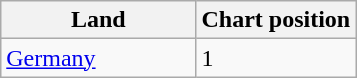<table class="wikitable sortable">
<tr class="hintergrundfarbe5">
<th width="55%">Land</th>
<th width="45%">Chart position</th>
</tr>
<tr>
<td><a href='#'>Germany</a></td>
<td>1</td>
</tr>
</table>
